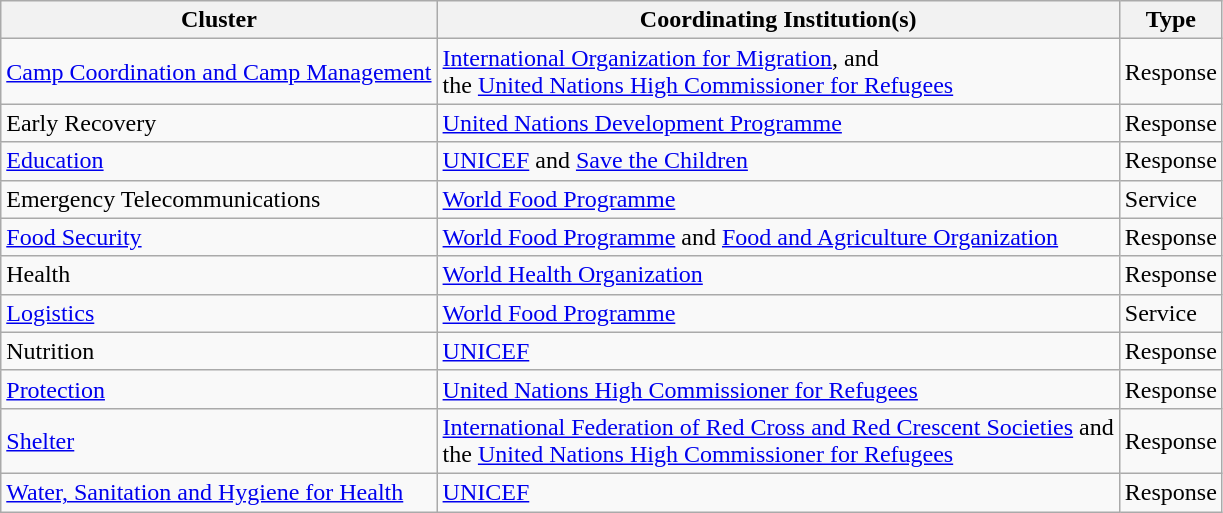<table class="wikitable">
<tr>
<th>Cluster</th>
<th>Coordinating Institution(s)</th>
<th>Type</th>
</tr>
<tr>
<td><a href='#'>Camp Coordination and Camp Management</a></td>
<td><a href='#'>International Organization for Migration</a>, and<br>the <a href='#'>United Nations High Commissioner for Refugees</a></td>
<td>Response</td>
</tr>
<tr>
<td>Early Recovery</td>
<td><a href='#'>United Nations Development Programme</a></td>
<td>Response</td>
</tr>
<tr>
<td><a href='#'>Education</a></td>
<td><a href='#'>UNICEF</a> and <a href='#'>Save the Children</a></td>
<td>Response</td>
</tr>
<tr>
<td>Emergency Telecommunications</td>
<td><a href='#'>World Food Programme</a></td>
<td>Service</td>
</tr>
<tr>
<td><a href='#'>Food Security</a></td>
<td><a href='#'>World Food Programme</a> and <a href='#'>Food and Agriculture Organization</a></td>
<td>Response</td>
</tr>
<tr>
<td>Health</td>
<td><a href='#'>World Health Organization</a></td>
<td>Response</td>
</tr>
<tr>
<td><a href='#'>Logistics</a></td>
<td><a href='#'>World Food Programme</a></td>
<td>Service</td>
</tr>
<tr>
<td>Nutrition</td>
<td><a href='#'>UNICEF</a></td>
<td>Response</td>
</tr>
<tr>
<td><a href='#'>Protection</a></td>
<td><a href='#'>United Nations High Commissioner for Refugees</a></td>
<td>Response</td>
</tr>
<tr>
<td><a href='#'>Shelter</a></td>
<td><a href='#'>International Federation of Red Cross and Red Crescent Societies</a> and<br>the <a href='#'>United Nations High Commissioner for Refugees</a></td>
<td>Response</td>
</tr>
<tr>
<td><a href='#'>Water, Sanitation and Hygiene for Health</a></td>
<td><a href='#'>UNICEF</a></td>
<td>Response</td>
</tr>
</table>
